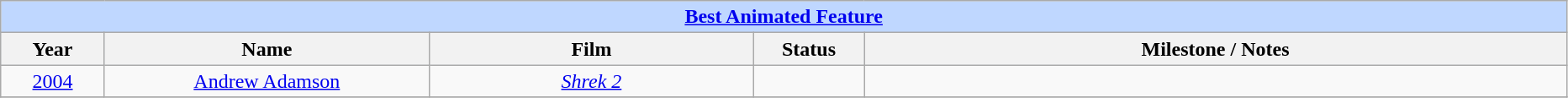<table class="wikitable" style="text-align: center">
<tr ---- bgcolor="#bfd7ff">
<td colspan=5 align=center><strong><a href='#'>Best Animated Feature</a></strong></td>
</tr>
<tr ---- bgcolor="#ebf5ff">
<th width="075">Year</th>
<th width="250">Name</th>
<th width="250">Film</th>
<th width="080">Status</th>
<th width="550">Milestone / Notes</th>
</tr>
<tr>
<td><a href='#'>2004</a></td>
<td><a href='#'>Andrew Adamson</a></td>
<td><em><a href='#'>Shrek 2</a></em></td>
<td></td>
<td></td>
</tr>
<tr>
</tr>
</table>
